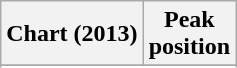<table class="wikitable sortable">
<tr>
<th>Chart (2013)</th>
<th>Peak<br>position</th>
</tr>
<tr>
</tr>
<tr>
</tr>
</table>
